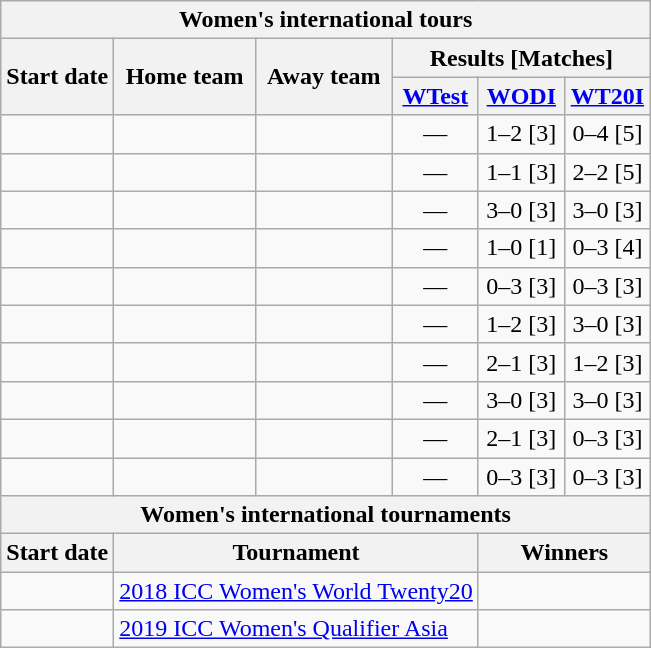<table class="wikitable unsortable" style="text-align:center; white-space:nowrap">
<tr>
<th colspan=6>Women's international tours</th>
</tr>
<tr>
<th rowspan=2>Start date</th>
<th rowspan=2>Home team</th>
<th rowspan=2>Away team</th>
<th colspan=3>Results [Matches]</th>
</tr>
<tr>
<th width=50><a href='#'>WTest</a></th>
<th width=50><a href='#'>WODI</a></th>
<th width=50><a href='#'>WT20I</a></th>
</tr>
<tr>
<td style="text-align:left"><a href='#'></a></td>
<td style="text-align:left"></td>
<td style="text-align:left"></td>
<td>—</td>
<td>1–2 [3]</td>
<td>0–4 [5]</td>
</tr>
<tr>
<td style="text-align:left"><a href='#'></a></td>
<td style="text-align:left"></td>
<td style="text-align:left"></td>
<td>—</td>
<td>1–1 [3]</td>
<td>2–2 [5]</td>
</tr>
<tr>
<td style="text-align:left"><a href='#'></a></td>
<td style="text-align:left"></td>
<td style="text-align:left"></td>
<td>—</td>
<td>3–0 [3]</td>
<td>3–0 [3]</td>
</tr>
<tr>
<td style="text-align:left"><a href='#'></a></td>
<td style="text-align:left"></td>
<td style="text-align:left"></td>
<td>—</td>
<td>1–0 [1]</td>
<td>0–3 [4]</td>
</tr>
<tr>
<td style="text-align:left"><a href='#'></a></td>
<td style="text-align:left"> </td>
<td style="text-align:left"></td>
<td>—</td>
<td>0–3 [3]</td>
<td>0–3 [3]</td>
</tr>
<tr>
<td style="text-align:left"><a href='#'></a></td>
<td style="text-align:left"></td>
<td style="text-align:left"></td>
<td>—</td>
<td>1–2 [3]</td>
<td>3–0 [3]</td>
</tr>
<tr>
<td style="text-align:left"><a href='#'></a></td>
<td style="text-align:left"> </td>
<td style="text-align:left"></td>
<td>—</td>
<td>2–1 [3]</td>
<td>1–2 [3]</td>
</tr>
<tr>
<td style="text-align:left"><a href='#'></a></td>
<td style="text-align:left"></td>
<td style="text-align:left"></td>
<td>—</td>
<td>3–0 [3]</td>
<td>3–0 [3]</td>
</tr>
<tr>
<td style="text-align:left"><a href='#'></a></td>
<td style="text-align:left"></td>
<td style="text-align:left"></td>
<td>—</td>
<td>2–1 [3]</td>
<td>0–3 [3]</td>
</tr>
<tr>
<td style="text-align:left"><a href='#'></a></td>
<td style="text-align:left"></td>
<td style="text-align:left"></td>
<td>—</td>
<td>0–3 [3]</td>
<td>0–3 [3]</td>
</tr>
<tr>
<th colspan=6>Women's international tournaments</th>
</tr>
<tr>
<th>Start date</th>
<th colspan=3>Tournament</th>
<th colspan=2>Winners</th>
</tr>
<tr>
<td style="text-align:left"><a href='#'></a></td>
<td style="text-align:left" colspan=3> <a href='#'>2018 ICC Women's World Twenty20</a></td>
<td style="text-align:left" colspan=2></td>
</tr>
<tr>
<td style="text-align:left"><a href='#'></a></td>
<td style="text-align:left" colspan=3> <a href='#'>2019 ICC Women's Qualifier Asia</a></td>
<td style="text-align:left" colspan=2></td>
</tr>
</table>
